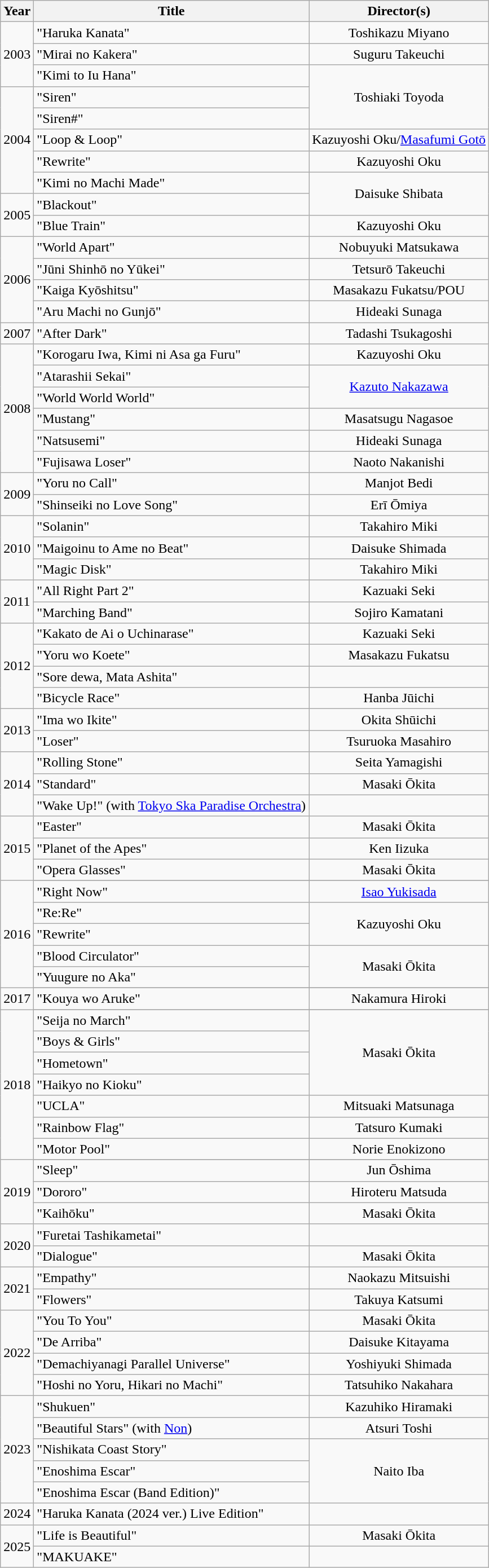<table class="wikitable">
<tr>
<th>Year</th>
<th>Title</th>
<th>Director(s)</th>
</tr>
<tr>
<td rowspan="3">2003</td>
<td>"Haruka Kanata"</td>
<td style="text-align:center">Toshikazu Miyano</td>
</tr>
<tr>
<td>"Mirai no Kakera"</td>
<td style="text-align:center">Suguru Takeuchi</td>
</tr>
<tr>
<td>"Kimi to Iu Hana"</td>
<td rowspan="3" style="text-align:center">Toshiaki Toyoda</td>
</tr>
<tr>
<td rowspan="5">2004</td>
<td>"Siren"</td>
</tr>
<tr>
<td>"Siren#"</td>
</tr>
<tr>
<td>"Loop & Loop"</td>
<td style="text-align:center">Kazuyoshi Oku/<a href='#'>Masafumi Gotō</a></td>
</tr>
<tr>
<td>"Rewrite"</td>
<td style="text-align:center">Kazuyoshi Oku</td>
</tr>
<tr>
<td>"Kimi no Machi Made"</td>
<td rowspan="2" style="text-align:center">Daisuke Shibata</td>
</tr>
<tr>
<td rowspan="2">2005</td>
<td>"Blackout"</td>
</tr>
<tr>
<td>"Blue Train"</td>
<td style="text-align:center">Kazuyoshi Oku</td>
</tr>
<tr>
<td rowspan="4">2006</td>
<td>"World Apart"</td>
<td style="text-align:center">Nobuyuki Matsukawa</td>
</tr>
<tr>
<td>"Jūni Shinhō no Yūkei"</td>
<td style="text-align:center">Tetsurō Takeuchi</td>
</tr>
<tr>
<td>"Kaiga Kyōshitsu"</td>
<td style="text-align:center">Masakazu Fukatsu/POU</td>
</tr>
<tr>
<td>"Aru Machi no Gunjō"</td>
<td style="text-align:center">Hideaki Sunaga</td>
</tr>
<tr>
<td rowspan>2007</td>
<td>"After Dark"</td>
<td style="text-align:center">Tadashi Tsukagoshi</td>
</tr>
<tr>
<td rowspan="6">2008</td>
<td>"Korogaru Iwa, Kimi ni Asa ga Furu"</td>
<td style="text-align:center">Kazuyoshi Oku</td>
</tr>
<tr>
<td>"Atarashii Sekai"</td>
<td rowspan="2" style="text-align:center"><a href='#'>Kazuto Nakazawa</a></td>
</tr>
<tr>
<td>"World World World"</td>
</tr>
<tr>
<td>"Mustang"</td>
<td style="text-align:center">Masatsugu Nagasoe</td>
</tr>
<tr>
<td>"Natsusemi"</td>
<td style="text-align:center">Hideaki Sunaga</td>
</tr>
<tr>
<td>"Fujisawa Loser"</td>
<td style="text-align:center">Naoto Nakanishi</td>
</tr>
<tr>
<td rowspan="2">2009</td>
<td>"Yoru no Call"</td>
<td style="text-align:center">Manjot Bedi</td>
</tr>
<tr>
<td>"Shinseiki no Love Song"</td>
<td style="text-align:center">Erī Ōmiya</td>
</tr>
<tr>
<td rowspan="3">2010</td>
<td>"Solanin"</td>
<td style="text-align:center">Takahiro Miki</td>
</tr>
<tr>
<td>"Maigoinu to Ame no Beat"</td>
<td style="text-align:center">Daisuke Shimada</td>
</tr>
<tr>
<td>"Magic Disk"</td>
<td style="text-align:center">Takahiro Miki</td>
</tr>
<tr>
<td rowspan="2">2011</td>
<td>"All Right Part 2"</td>
<td style="text-align:center">Kazuaki Seki</td>
</tr>
<tr>
<td>"Marching Band"</td>
<td style="text-align:center">Sojiro Kamatani</td>
</tr>
<tr>
<td rowspan="4">2012</td>
<td>"Kakato de Ai o Uchinarase"</td>
<td style="text-align:center">Kazuaki Seki</td>
</tr>
<tr>
<td>"Yoru wo Koete"</td>
<td style="text-align:center">Masakazu Fukatsu</td>
</tr>
<tr>
<td>"Sore dewa, Mata Ashita"</td>
<td style="text-align:center"></td>
</tr>
<tr>
<td>"Bicycle Race"</td>
<td style="text-align:center">Hanba Jūichi</td>
</tr>
<tr>
<td rowspan="2">2013</td>
<td>"Ima wo Ikite"</td>
<td style="text-align:center">Okita Shūichi</td>
</tr>
<tr>
<td>"Loser"</td>
<td style="text-align:center">Tsuruoka Masahiro</td>
</tr>
<tr>
<td rowspan="3">2014</td>
<td>"Rolling Stone"</td>
<td style="text-align:center">Seita Yamagishi</td>
</tr>
<tr>
<td>"Standard"</td>
<td style="text-align:center">Masaki Ōkita</td>
</tr>
<tr>
<td>"Wake Up!" (with <a href='#'>Tokyo Ska Paradise Orchestra</a>)</td>
<td style="text-align:center"></td>
</tr>
<tr>
<td rowspan="3">2015</td>
<td>"Easter"</td>
<td style="text-align:center">Masaki Ōkita</td>
</tr>
<tr>
<td>"Planet of the Apes"</td>
<td style="text-align:center">Ken Iizuka</td>
</tr>
<tr>
<td>"Opera Glasses"</td>
<td rowspan="1" style="text-align:center">Masaki Ōkita</td>
</tr>
<tr>
<td rowspan="6">2016</td>
</tr>
<tr>
<td>"Right Now"</td>
<td rowspan="1" style="text-align:center"><a href='#'>Isao Yukisada</a></td>
</tr>
<tr>
<td>"Re:Re"</td>
<td rowspan="2" style="text-align:center">Kazuyoshi Oku</td>
</tr>
<tr>
<td>"Rewrite"</td>
</tr>
<tr>
<td>"Blood Circulator"</td>
<td rowspan="2" style="text-align:center">Masaki Ōkita</td>
</tr>
<tr>
<td>"Yuugure no Aka"</td>
</tr>
<tr>
<td rowspan="2">2017</td>
</tr>
<tr>
<td>"Kouya wo Aruke"</td>
<td style="text-align:center">Nakamura Hiroki</td>
</tr>
<tr>
<td rowspan="8">2018</td>
</tr>
<tr>
<td>"Seija no March"</td>
<td rowspan="4" style="text-align:center">Masaki Ōkita</td>
</tr>
<tr>
<td>"Boys & Girls"</td>
</tr>
<tr>
<td>"Hometown"</td>
</tr>
<tr>
<td>"Haikyo no Kioku"</td>
</tr>
<tr>
<td>"UCLA"</td>
<td style="text-align:center">Mitsuaki Matsunaga</td>
</tr>
<tr>
<td>"Rainbow Flag"</td>
<td style="text-align:center">Tatsuro Kumaki</td>
</tr>
<tr>
<td>"Motor Pool"</td>
<td style="text-align:center">Norie Enokizono</td>
</tr>
<tr>
<td rowspan="4">2019</td>
</tr>
<tr>
<td>"Sleep"</td>
<td style="text-align:center">Jun Ōshima</td>
</tr>
<tr>
<td>"Dororo"</td>
<td style="text-align:center">Hiroteru Matsuda</td>
</tr>
<tr>
<td>"Kaihōku"</td>
<td style="text-align:center">Masaki Ōkita</td>
</tr>
<tr>
<td rowspan="2">2020</td>
<td>"Furetai Tashikametai"</td>
<td></td>
</tr>
<tr>
<td>"Dialogue"</td>
<td style="text-align:center">Masaki Ōkita</td>
</tr>
<tr>
<td rowspan="2">2021</td>
<td>"Empathy"</td>
<td style="text-align:center">Naokazu Mitsuishi</td>
</tr>
<tr>
<td>"Flowers"</td>
<td style="text-align:center">Takuya Katsumi</td>
</tr>
<tr>
<td rowspan="4">2022</td>
<td>"You To You"</td>
<td style="text-align:center">Masaki Ōkita</td>
</tr>
<tr>
<td>"De Arriba"</td>
<td style="text-align:center">Daisuke Kitayama</td>
</tr>
<tr>
<td>"Demachiyanagi Parallel Universe"</td>
<td style="text-align:center">Yoshiyuki Shimada</td>
</tr>
<tr>
<td>"Hoshi no Yoru, Hikari no Machi"</td>
<td style="text-align:center">Tatsuhiko Nakahara</td>
</tr>
<tr>
<td rowspan="5">2023</td>
<td>"Shukuen"</td>
<td style="text-align:center">Kazuhiko Hiramaki</td>
</tr>
<tr>
<td>"Beautiful Stars" (with <a href='#'>Non</a>)</td>
<td style="text-align:center">Atsuri Toshi</td>
</tr>
<tr>
<td>"Nishikata Coast Story"</td>
<td rowspan="3" style="text-align:center">Naito Iba</td>
</tr>
<tr>
<td>"Enoshima Escar"</td>
</tr>
<tr>
<td>"Enoshima Escar (Band Edition)"</td>
</tr>
<tr>
<td>2024</td>
<td>"Haruka Kanata (2024 ver.) Live Edition"</td>
<td></td>
</tr>
<tr>
<td rowspan="2">2025</td>
<td>"Life is Beautiful"</td>
<td style="text-align:center">Masaki Ōkita</td>
</tr>
<tr>
<td>"MAKUAKE"</td>
<td style="text-align: center;"></td>
</tr>
</table>
